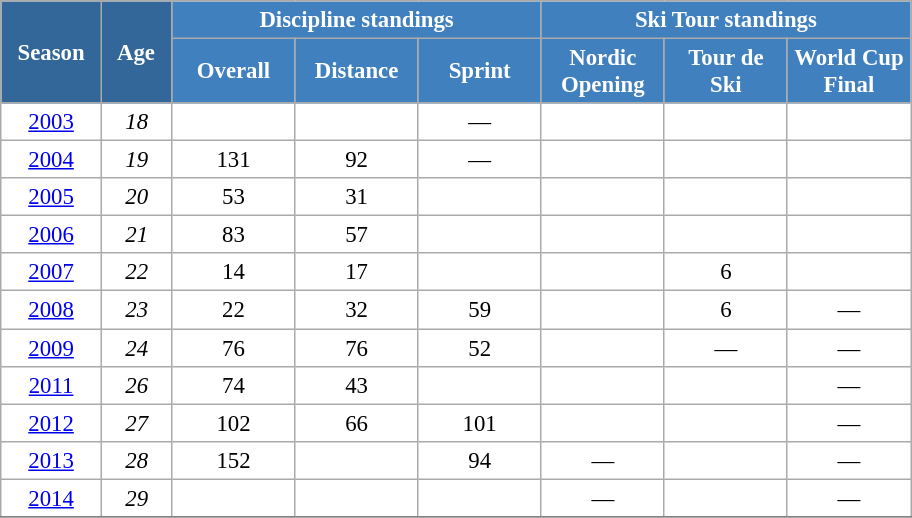<table class="wikitable" style="font-size:95%; text-align:center; border:grey solid 1px; border-collapse:collapse; background:#ffffff;">
<tr>
<th style="background-color:#369; color:white; width:60px;" rowspan="2"> Season </th>
<th style="background-color:#369; color:white; width:40px;" rowspan="2"> Age </th>
<th style="background-color:#4180be; color:white;" colspan="3">Discipline standings</th>
<th style="background-color:#4180be; color:white;" colspan="3">Ski Tour standings</th>
</tr>
<tr>
<th style="background-color:#4180be; color:white; width:75px;">Overall</th>
<th style="background-color:#4180be; color:white; width:75px;">Distance</th>
<th style="background-color:#4180be; color:white; width:75px;">Sprint</th>
<th style="background-color:#4180be; color:white; width:75px;">Nordic<br>Opening</th>
<th style="background-color:#4180be; color:white; width:75px;">Tour de<br>Ski</th>
<th style="background-color:#4180be; color:white; width:75px;">World Cup<br>Final</th>
</tr>
<tr>
<td><a href='#'>2003</a></td>
<td><em>18</em></td>
<td></td>
<td></td>
<td>—</td>
<td></td>
<td></td>
<td></td>
</tr>
<tr>
<td><a href='#'>2004</a></td>
<td><em>19</em></td>
<td>131</td>
<td>92</td>
<td>—</td>
<td></td>
<td></td>
<td></td>
</tr>
<tr>
<td><a href='#'>2005</a></td>
<td><em>20</em></td>
<td>53</td>
<td>31</td>
<td></td>
<td></td>
<td></td>
<td></td>
</tr>
<tr>
<td><a href='#'>2006</a></td>
<td><em>21</em></td>
<td>83</td>
<td>57</td>
<td></td>
<td></td>
<td></td>
<td></td>
</tr>
<tr>
<td><a href='#'>2007</a></td>
<td><em>22</em></td>
<td>14</td>
<td>17</td>
<td></td>
<td></td>
<td>6</td>
<td></td>
</tr>
<tr>
<td><a href='#'>2008</a></td>
<td><em>23</em></td>
<td>22</td>
<td>32</td>
<td>59</td>
<td></td>
<td>6</td>
<td>—</td>
</tr>
<tr>
<td><a href='#'>2009</a></td>
<td><em>24</em></td>
<td>76</td>
<td>76</td>
<td>52</td>
<td></td>
<td>—</td>
<td>—</td>
</tr>
<tr>
<td><a href='#'>2011</a></td>
<td><em>26</em></td>
<td>74</td>
<td>43</td>
<td></td>
<td></td>
<td></td>
<td>—</td>
</tr>
<tr>
<td><a href='#'>2012</a></td>
<td><em>27</em></td>
<td>102</td>
<td>66</td>
<td>101</td>
<td></td>
<td></td>
<td>—</td>
</tr>
<tr>
<td><a href='#'>2013</a></td>
<td><em>28</em></td>
<td>152</td>
<td></td>
<td>94</td>
<td>—</td>
<td></td>
<td>—</td>
</tr>
<tr>
<td><a href='#'>2014</a></td>
<td><em>29</em></td>
<td></td>
<td></td>
<td></td>
<td>—</td>
<td></td>
<td>—</td>
</tr>
<tr>
</tr>
</table>
